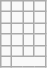<table class=wikitable>
<tr>
<td></td>
<td></td>
<td></td>
<td></td>
</tr>
<tr>
<td></td>
<td></td>
<td></td>
<td></td>
</tr>
<tr>
<td></td>
<td></td>
<td></td>
<td></td>
</tr>
<tr>
<td></td>
<td></td>
<td></td>
<td></td>
</tr>
<tr>
<td></td>
<td></td>
<td></td>
<td></td>
</tr>
<tr>
<td></td>
</tr>
</table>
